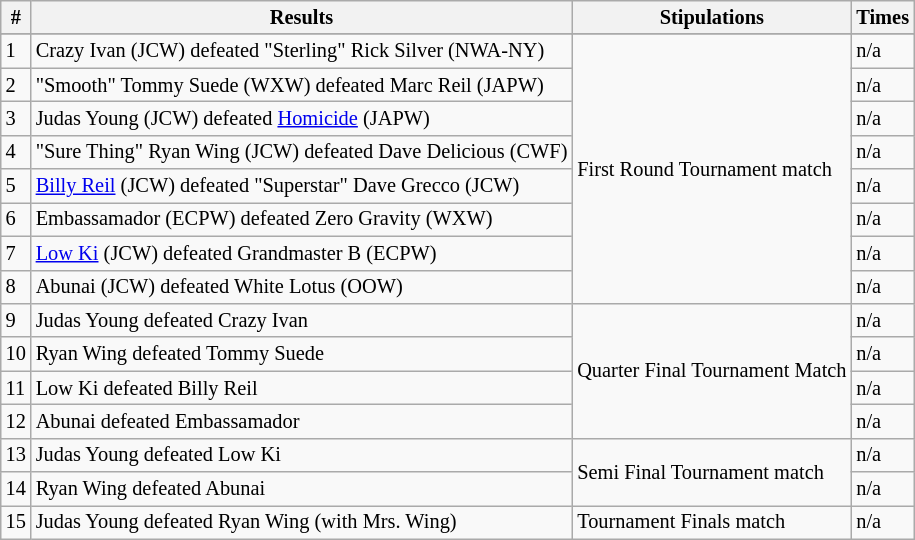<table style="font-size: 85%; text-align: left;" class="wikitable sortable">
<tr>
<th><strong>#</strong></th>
<th><strong>Results</strong></th>
<th><strong>Stipulations</strong></th>
<th><strong>Times</strong></th>
</tr>
<tr>
</tr>
<tr>
<td>1</td>
<td>Crazy Ivan (JCW) defeated "Sterling" Rick Silver (NWA-NY)</td>
<td rowspan="8">First Round Tournament match</td>
<td>n/a</td>
</tr>
<tr>
<td>2</td>
<td>"Smooth" Tommy Suede (WXW) defeated Marc Reil (JAPW)</td>
<td>n/a</td>
</tr>
<tr>
<td>3</td>
<td>Judas Young (JCW) defeated <a href='#'>Homicide</a> (JAPW)</td>
<td>n/a</td>
</tr>
<tr>
<td>4</td>
<td>"Sure Thing" Ryan Wing (JCW) defeated Dave Delicious (CWF)</td>
<td>n/a</td>
</tr>
<tr>
<td>5</td>
<td><a href='#'>Billy Reil</a> (JCW) defeated "Superstar" Dave Grecco (JCW)</td>
<td>n/a</td>
</tr>
<tr>
<td>6</td>
<td>Embassamador (ECPW) defeated Zero Gravity (WXW)</td>
<td>n/a</td>
</tr>
<tr>
<td>7</td>
<td><a href='#'>Low Ki</a> (JCW) defeated Grandmaster B (ECPW)</td>
<td>n/a</td>
</tr>
<tr>
<td>8</td>
<td>Abunai (JCW) defeated White Lotus (OOW)</td>
<td>n/a</td>
</tr>
<tr>
<td>9</td>
<td>Judas Young defeated Crazy Ivan</td>
<td rowspan="4">Quarter Final Tournament Match</td>
<td>n/a</td>
</tr>
<tr>
<td>10</td>
<td>Ryan Wing defeated Tommy Suede</td>
<td>n/a</td>
</tr>
<tr>
<td>11</td>
<td>Low Ki defeated Billy Reil</td>
<td>n/a</td>
</tr>
<tr>
<td>12</td>
<td>Abunai defeated Embassamador</td>
<td>n/a</td>
</tr>
<tr>
<td>13</td>
<td>Judas Young defeated Low Ki</td>
<td rowspan="2">Semi Final Tournament match</td>
<td>n/a</td>
</tr>
<tr>
<td>14</td>
<td>Ryan Wing defeated Abunai</td>
<td>n/a</td>
</tr>
<tr>
<td>15</td>
<td>Judas Young defeated Ryan Wing (with Mrs. Wing)</td>
<td>Tournament Finals match</td>
<td>n/a</td>
</tr>
</table>
